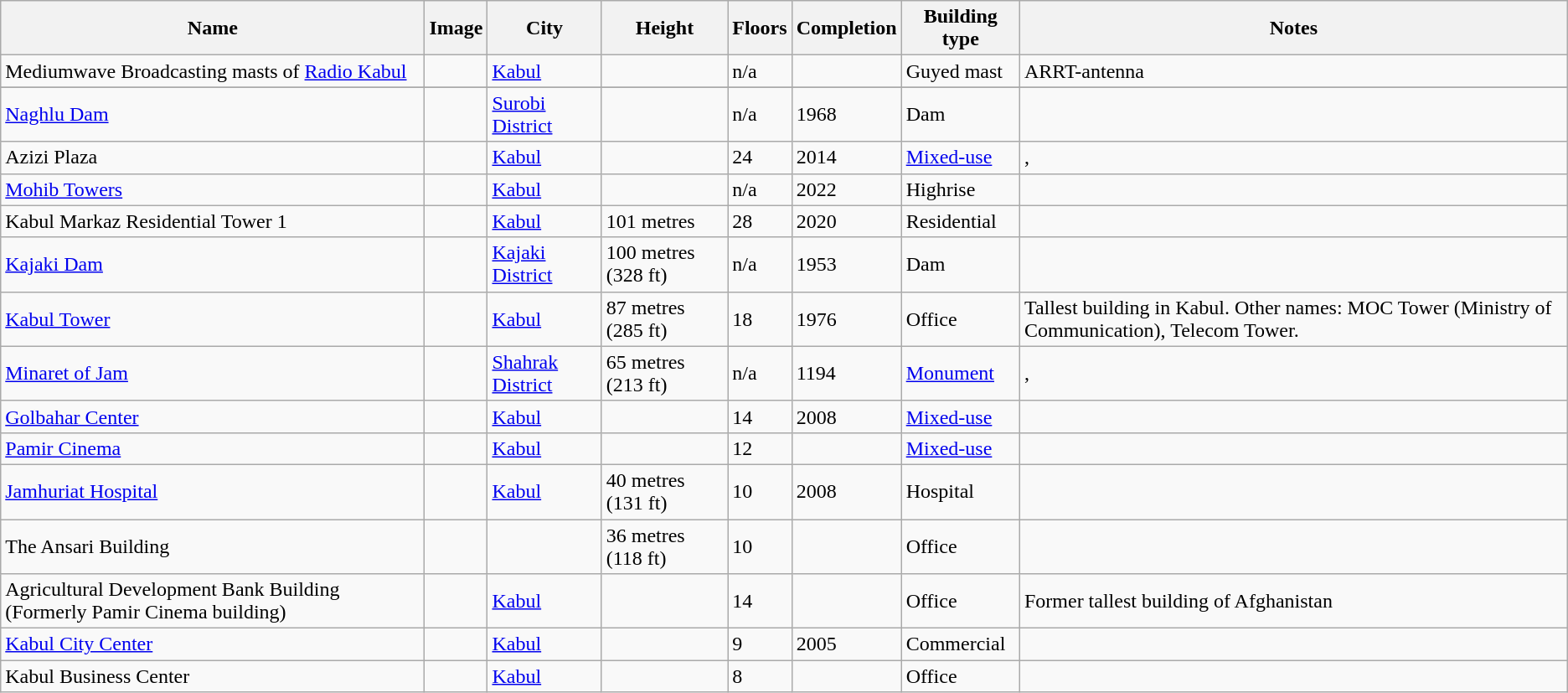<table class="wikitable plainrowheaders sortable" style="text-align:left;">
<tr>
<th>Name</th>
<th class="unsortable">Image</th>
<th>City</th>
<th>Height</th>
<th>Floors</th>
<th>Completion</th>
<th>Building type</th>
<th class="unsortable">Notes</th>
</tr>
<tr>
<td>Mediumwave Broadcasting masts of <a href='#'>Radio Kabul</a></td>
<td></td>
<td><a href='#'>Kabul</a></td>
<td></td>
<td>n/a</td>
<td></td>
<td>Guyed mast</td>
<td>ARRT-antenna</td>
</tr>
<tr>
</tr>
<tr>
<td><a href='#'>Naghlu Dam</a></td>
<td></td>
<td><a href='#'>Surobi District</a></td>
<td></td>
<td>n/a</td>
<td>1968</td>
<td>Dam</td>
<td></td>
</tr>
<tr>
<td>Azizi Plaza</td>
<td></td>
<td><a href='#'>Kabul</a></td>
<td></td>
<td>24</td>
<td>2014</td>
<td><a href='#'>Mixed-use</a></td>
<td>,</td>
</tr>
<tr>
<td><a href='#'>Mohib Towers</a></td>
<td></td>
<td><a href='#'>Kabul</a></td>
<td></td>
<td>n/a</td>
<td>2022</td>
<td>Highrise</td>
<td></td>
</tr>
<tr>
<td>Kabul Markaz Residential Tower 1</td>
<td></td>
<td><a href='#'>Kabul</a></td>
<td>101 metres</td>
<td>28</td>
<td>2020</td>
<td>Residential</td>
<td></td>
</tr>
<tr>
<td><a href='#'>Kajaki Dam</a></td>
<td></td>
<td><a href='#'>Kajaki District</a></td>
<td>100 metres (328 ft)</td>
<td>n/a</td>
<td>1953</td>
<td>Dam</td>
<td></td>
</tr>
<tr>
<td><a href='#'>Kabul Tower</a></td>
<td></td>
<td><a href='#'>Kabul</a></td>
<td>87 metres (285 ft)</td>
<td>18</td>
<td>1976</td>
<td>Office</td>
<td>Tallest building in Kabul. Other names: MOC Tower (Ministry of Communication), Telecom Tower.</td>
</tr>
<tr>
<td><a href='#'>Minaret of Jam</a></td>
<td></td>
<td><a href='#'>Shahrak District</a></td>
<td>65 metres (213 ft)</td>
<td>n/a</td>
<td>1194</td>
<td><a href='#'>Monument</a></td>
<td>,</td>
</tr>
<tr>
<td><a href='#'>Golbahar Center</a></td>
<td></td>
<td><a href='#'>Kabul</a></td>
<td></td>
<td>14</td>
<td>2008</td>
<td><a href='#'>Mixed-use</a></td>
<td></td>
</tr>
<tr>
<td><a href='#'>Pamir Cinema</a></td>
<td></td>
<td><a href='#'>Kabul</a></td>
<td></td>
<td>12</td>
<td></td>
<td><a href='#'>Mixed-use</a></td>
<td></td>
</tr>
<tr>
<td><a href='#'>Jamhuriat Hospital</a></td>
<td></td>
<td><a href='#'>Kabul</a></td>
<td>40 metres (131 ft)</td>
<td>10</td>
<td>2008</td>
<td>Hospital</td>
<td></td>
</tr>
<tr>
<td>The Ansari Building</td>
<td></td>
<td></td>
<td>36 metres (118 ft)</td>
<td>10</td>
<td></td>
<td>Office</td>
<td></td>
</tr>
<tr>
<td>Agricultural Development Bank Building (Formerly Pamir Cinema building)</td>
<td></td>
<td><a href='#'>Kabul</a></td>
<td></td>
<td>14</td>
<td></td>
<td>Office</td>
<td>Former tallest building of Afghanistan</td>
</tr>
<tr>
<td><a href='#'>Kabul City Center</a></td>
<td></td>
<td><a href='#'>Kabul</a></td>
<td></td>
<td>9</td>
<td>2005</td>
<td>Commercial</td>
<td></td>
</tr>
<tr>
<td>Kabul Business Center</td>
<td></td>
<td><a href='#'>Kabul</a></td>
<td></td>
<td>8</td>
<td></td>
<td>Office</td>
<td></td>
</tr>
</table>
